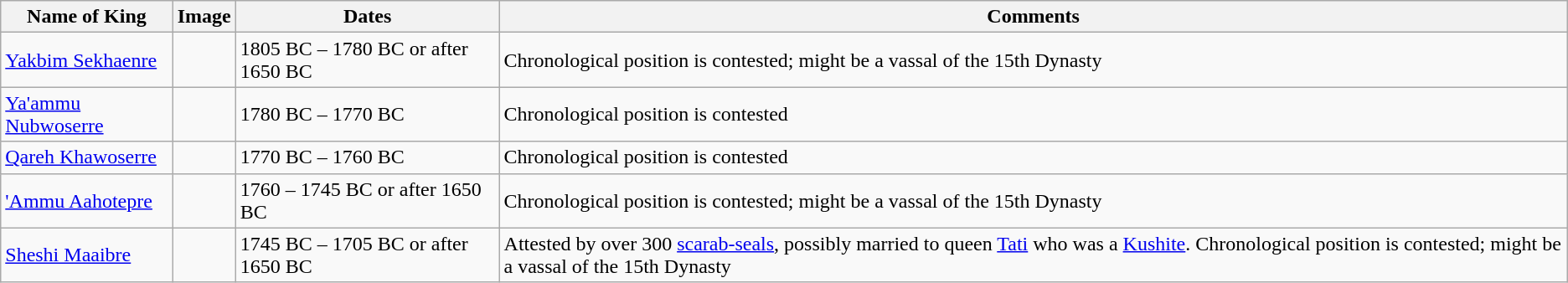<table class="wikitable">
<tr>
<th>Name of King</th>
<th>Image</th>
<th>Dates</th>
<th>Comments</th>
</tr>
<tr>
<td><a href='#'>Yakbim Sekhaenre</a></td>
<td></td>
<td>1805 BC – 1780 BC or after 1650 BC</td>
<td>Chronological position is contested; might be a vassal of the 15th Dynasty</td>
</tr>
<tr>
<td><a href='#'>Ya'ammu Nubwoserre</a></td>
<td></td>
<td>1780 BC – 1770 BC</td>
<td>Chronological position is contested</td>
</tr>
<tr>
<td><a href='#'>Qareh Khawoserre</a></td>
<td></td>
<td>1770 BC – 1760 BC</td>
<td>Chronological position is contested</td>
</tr>
<tr>
<td><a href='#'>'Ammu Aahotepre</a></td>
<td></td>
<td>1760 – 1745 BC or after 1650 BC</td>
<td>Chronological position is contested; might be a vassal of the 15th Dynasty</td>
</tr>
<tr>
<td><a href='#'>Sheshi Maaibre</a></td>
<td></td>
<td>1745 BC – 1705 BC or after 1650 BC</td>
<td>Attested by over 300 <a href='#'>scarab-seals</a>, possibly married to queen <a href='#'>Tati</a> who was a <a href='#'>Kushite</a>. Chronological position is contested; might be a vassal of the 15th Dynasty</td>
</tr>
</table>
